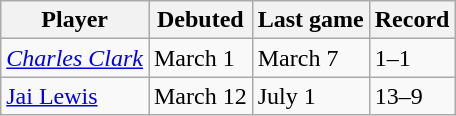<table class="wikitable">
<tr>
<th>Player</th>
<th>Debuted</th>
<th>Last game</th>
<th>Record</th>
</tr>
<tr>
<td> <em><a href='#'>Charles Clark</a></em></td>
<td>March 1</td>
<td>March 7</td>
<td>1–1</td>
</tr>
<tr>
<td> <a href='#'>Jai Lewis</a></td>
<td>March 12</td>
<td>July 1</td>
<td>13–9</td>
</tr>
</table>
